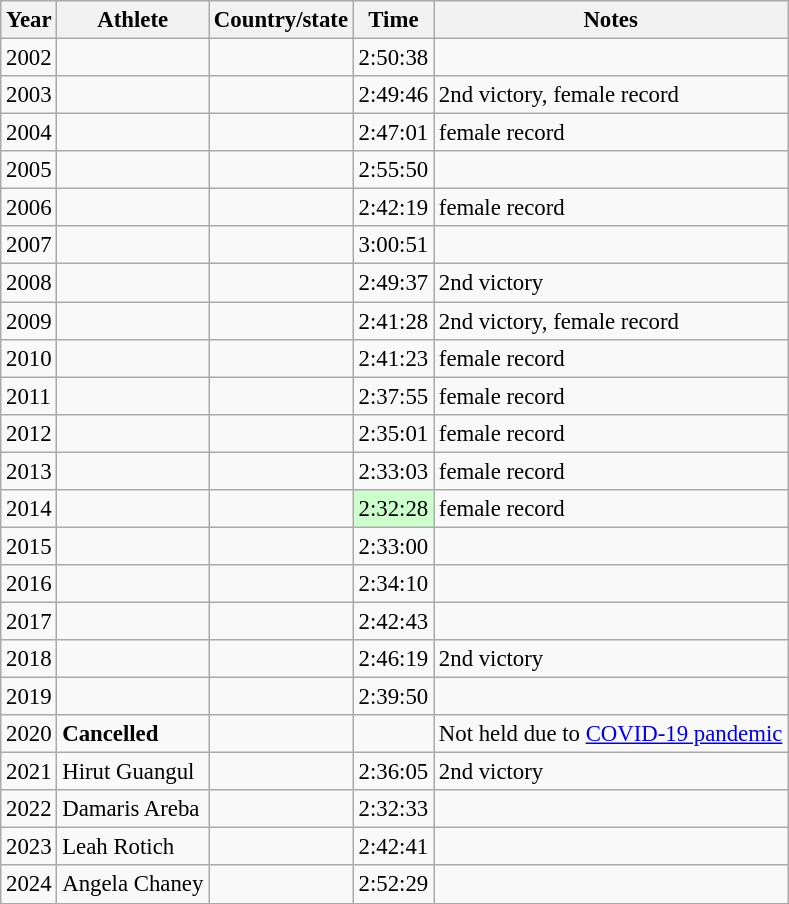<table class="wikitable sortable" style="font-size:95%;">
<tr>
<th>Year</th>
<th>Athlete</th>
<th>Country/state</th>
<th>Time</th>
<th>Notes</th>
</tr>
<tr>
<td>2002</td>
<td></td>
<td></td>
<td>2:50:38</td>
<td></td>
</tr>
<tr>
<td>2003</td>
<td></td>
<td></td>
<td>2:49:46</td>
<td>2nd victory, female record</td>
</tr>
<tr>
<td>2004</td>
<td></td>
<td></td>
<td>2:47:01</td>
<td>female record</td>
</tr>
<tr>
<td>2005</td>
<td></td>
<td></td>
<td>2:55:50</td>
<td></td>
</tr>
<tr>
<td>2006</td>
<td></td>
<td></td>
<td>2:42:19</td>
<td>female record</td>
</tr>
<tr>
<td>2007</td>
<td></td>
<td></td>
<td>3:00:51</td>
<td></td>
</tr>
<tr>
<td>2008</td>
<td></td>
<td></td>
<td>2:49:37</td>
<td>2nd victory</td>
</tr>
<tr>
<td>2009</td>
<td></td>
<td></td>
<td>2:41:28</td>
<td>2nd victory, female record</td>
</tr>
<tr>
<td>2010</td>
<td></td>
<td></td>
<td>2:41:23</td>
<td>female record</td>
</tr>
<tr>
<td>2011</td>
<td></td>
<td></td>
<td>2:37:55</td>
<td>female record</td>
</tr>
<tr>
<td>2012</td>
<td></td>
<td></td>
<td>2:35:01</td>
<td>female record</td>
</tr>
<tr>
<td>2013</td>
<td></td>
<td></td>
<td>2:33:03</td>
<td>female record</td>
</tr>
<tr>
<td>2014</td>
<td></td>
<td></td>
<td style="background:#CCFFCC">2:32:28</td>
<td>female record</td>
</tr>
<tr>
<td>2015</td>
<td></td>
<td></td>
<td>2:33:00</td>
<td></td>
</tr>
<tr>
<td>2016</td>
<td></td>
<td></td>
<td>2:34:10</td>
<td></td>
</tr>
<tr>
<td>2017</td>
<td></td>
<td></td>
<td>2:42:43</td>
<td></td>
</tr>
<tr>
<td>2018</td>
<td></td>
<td></td>
<td>2:46:19</td>
<td>2nd victory</td>
</tr>
<tr>
<td>2019</td>
<td></td>
<td></td>
<td>2:39:50</td>
<td></td>
</tr>
<tr>
<td>2020</td>
<td><strong>Cancelled</strong></td>
<td></td>
<td></td>
<td>Not held due to <a href='#'>COVID-19 pandemic</a></td>
</tr>
<tr>
<td>2021</td>
<td>Hirut Guangul</td>
<td></td>
<td>2:36:05</td>
<td>2nd victory</td>
</tr>
<tr>
<td>2022</td>
<td>Damaris Areba</td>
<td></td>
<td>2:32:33</td>
<td></td>
</tr>
<tr>
<td>2023</td>
<td>Leah Rotich</td>
<td></td>
<td>2:42:41</td>
<td></td>
</tr>
<tr>
<td>2024</td>
<td>Angela Chaney</td>
<td></td>
<td>2:52:29</td>
<td></td>
</tr>
</table>
